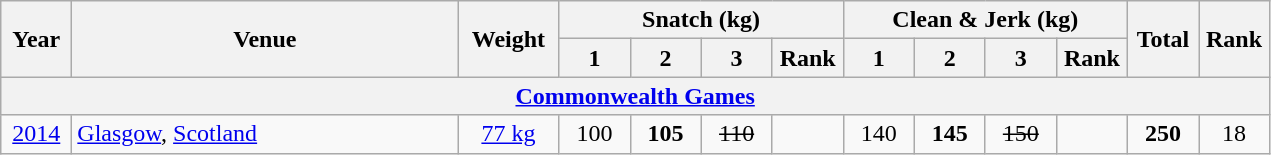<table class = "wikitable" style="text-align:center;">
<tr>
<th rowspan=2 width=40>Year</th>
<th rowspan=2 width=250>Venue</th>
<th rowspan=2 width=60>Weight</th>
<th colspan=4>Snatch (kg)</th>
<th colspan=4>Clean & Jerk (kg)</th>
<th rowspan=2 width=40>Total</th>
<th rowspan=2 width=40>Rank</th>
</tr>
<tr>
<th width=40>1</th>
<th width=40>2</th>
<th width=40>3</th>
<th width=40>Rank</th>
<th width=40>1</th>
<th width=40>2</th>
<th width=40>3</th>
<th width=40>Rank</th>
</tr>
<tr>
<th colspan=13><a href='#'>Commonwealth Games</a></th>
</tr>
<tr>
<td><a href='#'>2014</a></td>
<td align=left> <a href='#'>Glasgow</a>, <a href='#'>Scotland</a></td>
<td><a href='#'>77 kg</a></td>
<td>100</td>
<td><strong>105</strong></td>
<td><s>110</s></td>
<td></td>
<td>140</td>
<td><strong>145</strong></td>
<td><s>150</s></td>
<td></td>
<td><strong>250</strong></td>
<td>18</td>
</tr>
</table>
